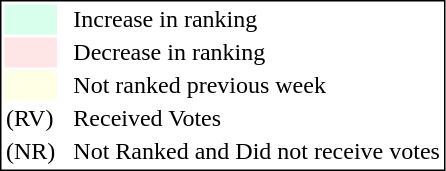<table style="border:1px solid black;">
<tr>
<td style="background:#D8FFEB; width:20px;"></td>
<td> </td>
<td>Increase in ranking</td>
</tr>
<tr>
<td style="background:#FFE6E6; width:20px;"></td>
<td> </td>
<td>Decrease in ranking</td>
</tr>
<tr>
<td style="background:#FFFFE6; width:20px;"></td>
<td> </td>
<td>Not ranked previous week</td>
</tr>
<tr>
<td>(RV)</td>
<td> </td>
<td>Received Votes</td>
</tr>
<tr>
<td>(NR)</td>
<td> </td>
<td>Not Ranked and Did not receive votes</td>
</tr>
</table>
